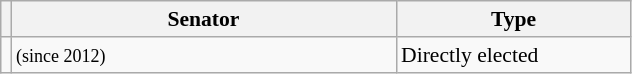<table class="sortable wikitable" style="text-align:left; font-size:90%">
<tr>
<th></th>
<th width="250">Senator</th>
<th width="150">Type</th>
</tr>
<tr>
<td></td>
<td align=left> <small>(since 2012)</small></td>
<td>Directly elected</td>
</tr>
</table>
